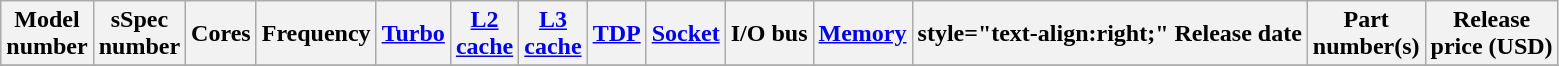<table class="wikitable">
<tr>
<th>Model<br>number</th>
<th>sSpec<br>number</th>
<th>Cores</th>
<th>Frequency</th>
<th><a href='#'>Turbo</a></th>
<th><a href='#'>L2<br>cache</a></th>
<th><a href='#'>L3<br>cache</a></th>
<th><a href='#'>TDP</a></th>
<th><a href='#'>Socket</a></th>
<th>I/O bus</th>
<th><a href='#'>Memory</a><br></th>
<th>style="text-align:right;"  Release date</th>
<th>Part<br>number(s)</th>
<th>Release<br>price (USD)<br></th>
</tr>
<tr>
</tr>
</table>
